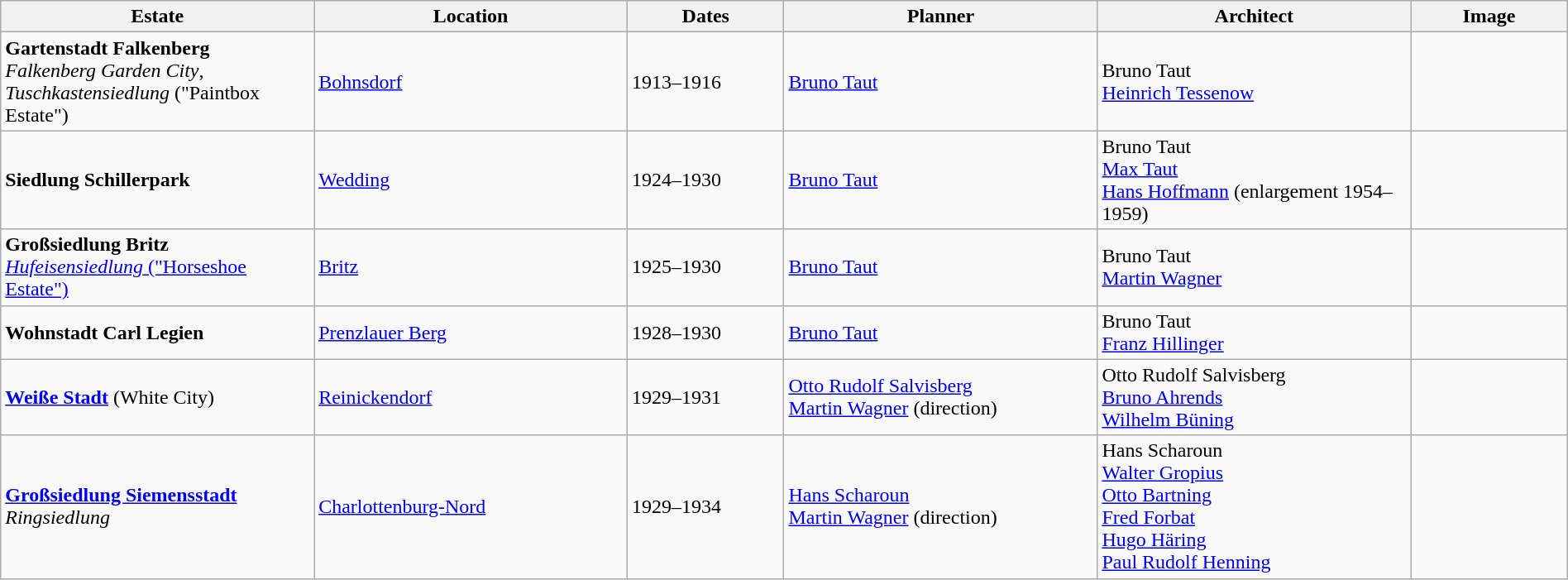<table class="wikitable sortable" width="100%">
<tr>
<th width="20%" align="left" bgcolor="#778899">Estate</th>
<th width="20%" align="left" bgcolor="#778899">Location</th>
<th width="10%" bgcolor="#778899">Dates</th>
<th width="20%" class="unsortable" align="left" bgcolor="#778899">Planner</th>
<th width="20%" class="unsortable" align="left" bgcolor="#778899">Architect</th>
<th width="10%" class="unsortable" bgcolor="#778899">Image</th>
</tr>
<tr>
<td><strong>Gartenstadt Falkenberg</strong><br><em>Falkenberg Garden City</em>, <em>Tuschkastensiedlung</em> ("Paintbox Estate")</td>
<td><a href='#'>Bohnsdorf</a><br></td>
<td>1913–1916</td>
<td><a href='#'>Bruno Taut</a></td>
<td>Bruno Taut <br><a href='#'>Heinrich Tessenow</a></td>
<td></td>
</tr>
<tr>
<td><strong>Siedlung Schillerpark</strong></td>
<td><a href='#'>Wedding</a><br></td>
<td>1924–1930</td>
<td><a href='#'>Bruno Taut</a></td>
<td>Bruno Taut <br><a href='#'>Max Taut</a><br><a href='#'>Hans Hoffmann</a> (enlargement 1954–1959)</td>
<td></td>
</tr>
<tr>
<td><strong>Großsiedlung Britz</strong> <br><a href='#'><em>Hufeisensiedlung</em> ("Horseshoe Estate")</a></td>
<td><a href='#'>Britz</a><br></td>
<td>1925–1930</td>
<td><a href='#'>Bruno Taut</a></td>
<td>Bruno Taut <br><a href='#'>Martin Wagner</a></td>
<td></td>
</tr>
<tr>
<td><strong>Wohnstadt Carl Legien</strong></td>
<td><a href='#'>Prenzlauer Berg</a><br></td>
<td>1928–1930</td>
<td><a href='#'>Bruno Taut</a></td>
<td>Bruno Taut <br><a href='#'>Franz Hillinger</a></td>
<td></td>
</tr>
<tr>
<td><strong><a href='#'>Weiße Stadt</a></strong> (White City)</td>
<td><a href='#'>Reinickendorf</a><br></td>
<td>1929–1931</td>
<td><a href='#'>Otto Rudolf Salvisberg</a> <br><a href='#'>Martin Wagner</a> (direction)</td>
<td>Otto Rudolf Salvisberg <br><a href='#'>Bruno Ahrends</a> <br><a href='#'>Wilhelm Büning</a></td>
<td></td>
</tr>
<tr>
<td><strong><a href='#'>Großsiedlung Siemensstadt</a></strong><br><em>Ringsiedlung</em></td>
<td><a href='#'>Charlottenburg-Nord</a><br></td>
<td>1929–1934</td>
<td><a href='#'>Hans Scharoun</a> <br><a href='#'>Martin Wagner</a> (direction)</td>
<td>Hans Scharoun <br><a href='#'>Walter Gropius</a> <br><a href='#'>Otto Bartning</a> <br><a href='#'>Fred Forbat</a> <br><a href='#'>Hugo Häring</a> <br><a href='#'>Paul Rudolf Henning</a></td>
<td></td>
</tr>
</table>
